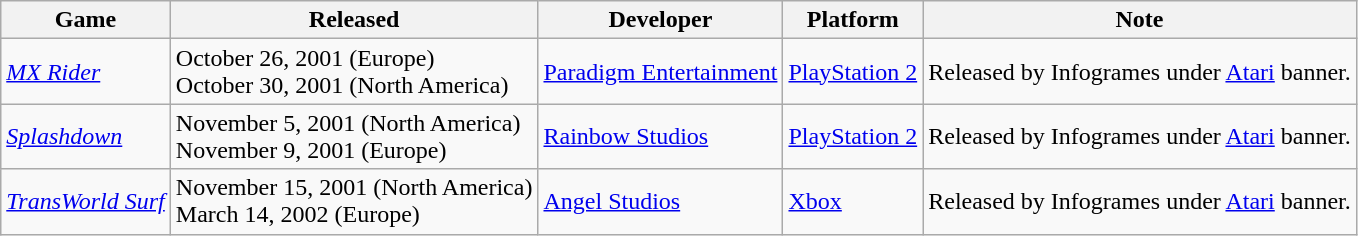<table class="wikitable sortable">
<tr>
<th>Game</th>
<th>Released</th>
<th>Developer</th>
<th>Platform</th>
<th>Note</th>
</tr>
<tr>
<td><em><a href='#'>MX Rider</a></em></td>
<td>October 26, 2001 (Europe)<br>October 30, 2001 (North America)</td>
<td><a href='#'>Paradigm Entertainment</a></td>
<td><a href='#'>PlayStation 2</a></td>
<td>Released by Infogrames under <a href='#'>Atari</a> banner.</td>
</tr>
<tr>
<td><em><a href='#'>Splashdown</a></em></td>
<td>November 5, 2001 (North America)<br>November 9, 2001 (Europe)</td>
<td><a href='#'>Rainbow Studios</a></td>
<td><a href='#'>PlayStation 2</a></td>
<td>Released by Infogrames under <a href='#'>Atari</a> banner.</td>
</tr>
<tr>
<td><em><a href='#'>TransWorld Surf</a></em></td>
<td>November 15, 2001 (North America)<br>March 14, 2002 (Europe)</td>
<td><a href='#'>Angel Studios</a></td>
<td><a href='#'>Xbox</a></td>
<td>Released by Infogrames under <a href='#'>Atari</a> banner.</td>
</tr>
</table>
